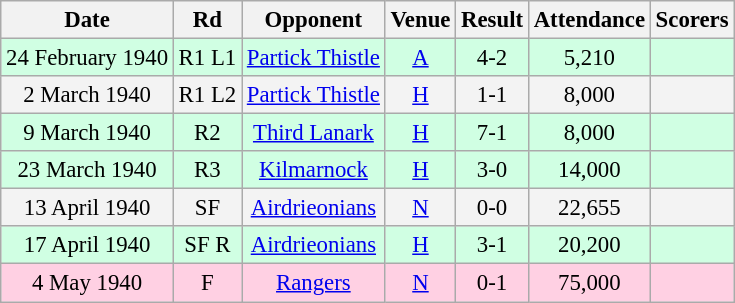<table class="wikitable sortable" style="font-size:95%; text-align:center">
<tr>
<th>Date</th>
<th>Rd</th>
<th>Opponent</th>
<th>Venue</th>
<th>Result</th>
<th>Attendance</th>
<th>Scorers</th>
</tr>
<tr bgcolor = "#d0ffe3">
<td>24 February 1940</td>
<td>R1 L1</td>
<td><a href='#'>Partick Thistle</a></td>
<td><a href='#'>A</a></td>
<td>4-2</td>
<td>5,210</td>
<td></td>
</tr>
<tr bgcolor = "#f3f3f3">
<td>2 March 1940</td>
<td>R1 L2</td>
<td><a href='#'>Partick Thistle</a></td>
<td><a href='#'>H</a></td>
<td>1-1</td>
<td>8,000</td>
<td></td>
</tr>
<tr bgcolor = "#d0ffe3">
<td>9 March 1940</td>
<td>R2</td>
<td><a href='#'>Third Lanark</a></td>
<td><a href='#'>H</a></td>
<td>7-1</td>
<td>8,000</td>
<td></td>
</tr>
<tr bgcolor = "#d0ffe3">
<td>23 March 1940</td>
<td>R3</td>
<td><a href='#'>Kilmarnock</a></td>
<td><a href='#'>H</a></td>
<td>3-0</td>
<td>14,000</td>
<td></td>
</tr>
<tr bgcolor = "#f3f3f3">
<td>13 April 1940</td>
<td>SF</td>
<td><a href='#'>Airdrieonians</a></td>
<td><a href='#'>N</a></td>
<td>0-0</td>
<td>22,655</td>
<td></td>
</tr>
<tr bgcolor = "#d0ffe3">
<td>17 April 1940</td>
<td>SF R</td>
<td><a href='#'>Airdrieonians</a></td>
<td><a href='#'>H</a></td>
<td>3-1</td>
<td>20,200</td>
<td></td>
</tr>
<tr bgcolor = "#ffd0e3">
<td>4 May 1940</td>
<td>F</td>
<td><a href='#'>Rangers</a></td>
<td><a href='#'>N</a></td>
<td>0-1</td>
<td>75,000</td>
<td></td>
</tr>
</table>
